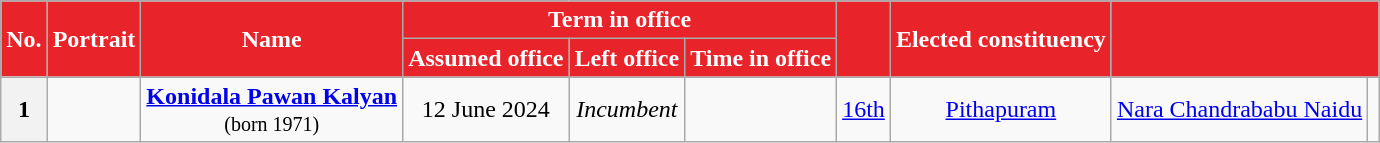<table class="wikitable sortable" style="text-align:center;">
<tr>
<th rowspan=2 style="background-color:#E8232A;color:white">No.</th>
<th rowspan=2 style="background-color:#E8232A;color:white">Portrait</th>
<th rowspan=2 style="background-color:#E8232A;color:white">Name<br></th>
<th colspan=3 style="background-color:#E8232A;color:white">Term in office</th>
<th rowspan=2 style="background-color:#E8232A;color:white"><a href='#'></a><br></th>
<th rowspan=2 style="background-color:#E8232A;color:white">Elected constituency</th>
<th rowspan=2 colspan=2 style="background-color:#E8232A;color:white"><a href='#'></a></th>
</tr>
<tr>
<th style="background-color:#E8232A;color:white">Assumed office</th>
<th style="background-color:#E8232A;color:white">Left office</th>
<th style="background-color:#E8232A;color:white">Time in office</th>
</tr>
<tr>
<th>1</th>
<td></td>
<td><strong><a href='#'>Konidala Pawan Kalyan</a></strong><br><small>(born 1971)</small></td>
<td>12 June 2024</td>
<td><em>Incumbent</em></td>
<td></td>
<td><a href='#'>16th</a><br></td>
<td><a href='#'>Pithapuram</a></td>
<td><a href='#'>Nara Chandrababu Naidu</a></td>
<td></td>
</tr>
</table>
